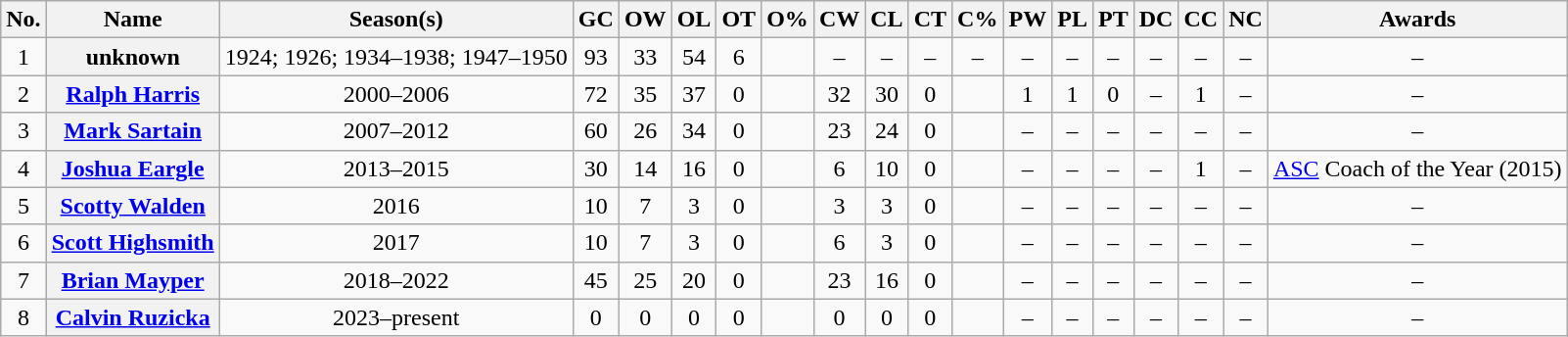<table class="wikitable sortable plainrowheaders" style="text-align:center">
<tr>
<th scope="col" class="unsortable">No.</th>
<th scope="col">Name</th>
<th scope="col">Season(s)</th>
<th scope="col">GC</th>
<th scope="col">OW</th>
<th scope="col">OL</th>
<th scope="col">OT</th>
<th scope="col">O%</th>
<th scope="col">CW</th>
<th scope="col">CL</th>
<th scope="col">CT</th>
<th scope="col">C%</th>
<th scope="col">PW</th>
<th scope="col">PL</th>
<th scope="col">PT</th>
<th scope="col">DC</th>
<th scope="col">CC</th>
<th scope="col">NC</th>
<th scope="col" class="unsortable">Awards</th>
</tr>
<tr>
<td>1</td>
<th scope="row">unknown</th>
<td>1924; 1926; 1934–1938; 1947–1950</td>
<td>93</td>
<td>33</td>
<td>54</td>
<td>6</td>
<td></td>
<td>–</td>
<td>–</td>
<td>–</td>
<td>–</td>
<td>–</td>
<td>–</td>
<td>–</td>
<td>–</td>
<td>–</td>
<td>–</td>
<td>–</td>
</tr>
<tr>
<td>2</td>
<th scope="row"><a href='#'>Ralph Harris</a></th>
<td>2000–2006</td>
<td>72</td>
<td>35</td>
<td>37</td>
<td>0</td>
<td></td>
<td>32</td>
<td>30</td>
<td>0</td>
<td></td>
<td>1</td>
<td>1</td>
<td>0</td>
<td>–</td>
<td>1</td>
<td>–</td>
<td>–</td>
</tr>
<tr>
<td>3</td>
<th scope="row"><a href='#'>Mark Sartain</a></th>
<td>2007–2012</td>
<td>60</td>
<td>26</td>
<td>34</td>
<td>0</td>
<td></td>
<td>23</td>
<td>24</td>
<td>0</td>
<td></td>
<td>–</td>
<td>–</td>
<td>–</td>
<td>–</td>
<td>–</td>
<td>–</td>
<td>–</td>
</tr>
<tr>
<td>4</td>
<th scope="row"><a href='#'>Joshua Eargle</a></th>
<td>2013–2015</td>
<td>30</td>
<td>14</td>
<td>16</td>
<td>0</td>
<td></td>
<td>6</td>
<td>10</td>
<td>0</td>
<td></td>
<td>–</td>
<td>–</td>
<td>–</td>
<td>–</td>
<td>1</td>
<td>–</td>
<td><a href='#'>ASC</a> Coach of the Year (2015)</td>
</tr>
<tr>
<td>5</td>
<th scope="row"><a href='#'>Scotty Walden</a></th>
<td>2016</td>
<td>10</td>
<td>7</td>
<td>3</td>
<td>0</td>
<td></td>
<td>3</td>
<td>3</td>
<td>0</td>
<td></td>
<td>–</td>
<td>–</td>
<td>–</td>
<td>–</td>
<td>–</td>
<td>–</td>
<td>–</td>
</tr>
<tr>
<td>6</td>
<th scope="row"><a href='#'>Scott Highsmith</a></th>
<td>2017</td>
<td>10</td>
<td>7</td>
<td>3</td>
<td>0</td>
<td></td>
<td>6</td>
<td>3</td>
<td>0</td>
<td></td>
<td>–</td>
<td>–</td>
<td>–</td>
<td>–</td>
<td>–</td>
<td>–</td>
<td>–</td>
</tr>
<tr>
<td>7</td>
<th scope="row"><a href='#'>Brian Mayper</a></th>
<td>2018–2022</td>
<td>45</td>
<td>25</td>
<td>20</td>
<td>0</td>
<td></td>
<td>23</td>
<td>16</td>
<td>0</td>
<td></td>
<td>–</td>
<td>–</td>
<td>–</td>
<td>–</td>
<td>–</td>
<td>–</td>
<td>–</td>
</tr>
<tr>
<td>8</td>
<th scope="row"><a href='#'>Calvin Ruzicka</a></th>
<td>2023–present</td>
<td>0</td>
<td>0</td>
<td>0</td>
<td>0</td>
<td></td>
<td>0</td>
<td>0</td>
<td>0</td>
<td></td>
<td>–</td>
<td>–</td>
<td>–</td>
<td>–</td>
<td>–</td>
<td>–</td>
<td>–</td>
</tr>
</table>
